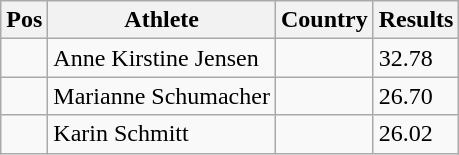<table class="wikitable">
<tr>
<th>Pos</th>
<th>Athlete</th>
<th>Country</th>
<th>Results</th>
</tr>
<tr>
<td align="center"></td>
<td>Anne Kirstine Jensen</td>
<td></td>
<td>32.78</td>
</tr>
<tr>
<td align="center"></td>
<td>Marianne Schumacher</td>
<td></td>
<td>26.70</td>
</tr>
<tr>
<td align="center"></td>
<td>Karin Schmitt</td>
<td></td>
<td>26.02</td>
</tr>
</table>
